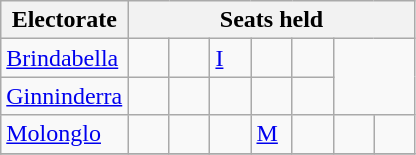<table class="wikitable">
<tr>
<th>Electorate</th>
<th colspan=7>Seats held</th>
</tr>
<tr>
<td><a href='#'>Brindabella</a></td>
<td width=20 > </td>
<td width=20 > </td>
<td width=20 ><a href='#'>I</a></td>
<td width=20 > </td>
<td width=20 > </td>
<td colspan = "2" rowspan = "2"></td>
</tr>
<tr>
<td><a href='#'>Ginninderra</a></td>
<td width=20 > </td>
<td width=20 > </td>
<td width=20 > </td>
<td width=20 > </td>
<td width=20 > </td>
</tr>
<tr>
<td><a href='#'>Molonglo</a></td>
<td width=20 > </td>
<td width=20 > </td>
<td width=20 > </td>
<td width=20 ><a href='#'>M</a></td>
<td width=20 > </td>
<td width=20 > </td>
<td width=20 > </td>
</tr>
<tr>
</tr>
</table>
